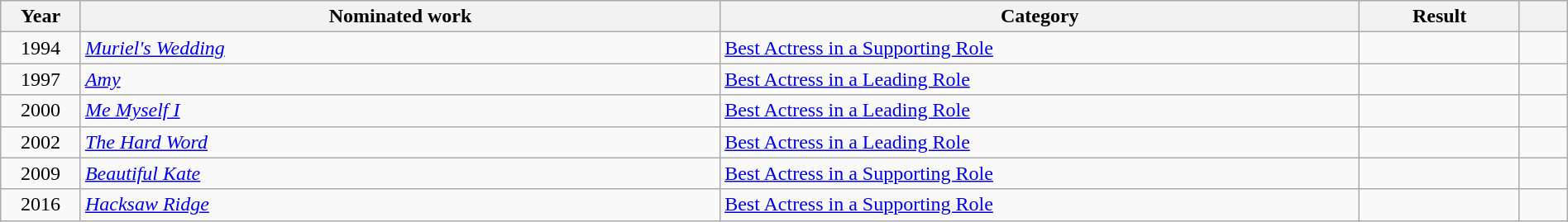<table class="wikitable" style="width:100%;">
<tr>
<th width=5%>Year</th>
<th style="width:40%;">Nominated work</th>
<th style="width:40%;">Category</th>
<th style="width:10%;">Result</th>
<th width=3%></th>
</tr>
<tr>
<td style="text-align:center;">1994</td>
<td style="text-align:left;"><em><a href='#'>Muriel's Wedding</a></em></td>
<td><a href='#'>Best Actress in a Supporting Role</a></td>
<td></td>
<td style="text-align:center;"></td>
</tr>
<tr>
<td style="text-align:center;">1997</td>
<td style="text-align:left;"><em><a href='#'>Amy</a></em></td>
<td><a href='#'>Best Actress in a Leading Role</a></td>
<td></td>
<td style="text-align:center;"></td>
</tr>
<tr>
<td style="text-align:center;">2000</td>
<td><em><a href='#'>Me Myself I</a></em></td>
<td><a href='#'>Best Actress in a Leading Role</a></td>
<td></td>
<td style="text-align:center;"></td>
</tr>
<tr>
<td style="text-align:center;">2002</td>
<td><em><a href='#'>The Hard Word</a></em></td>
<td><a href='#'>Best Actress in a Leading Role</a></td>
<td></td>
<td style="text-align:center;"></td>
</tr>
<tr>
<td style="text-align:center;">2009</td>
<td><em><a href='#'>Beautiful Kate</a></em></td>
<td><a href='#'>Best Actress in a Supporting Role</a></td>
<td></td>
<td style="text-align:center;"></td>
</tr>
<tr>
<td style="text-align:center;">2016</td>
<td><em><a href='#'>Hacksaw Ridge</a></em></td>
<td><a href='#'>Best Actress in a Supporting Role</a></td>
<td></td>
<td style="text-align:center;"></td>
</tr>
</table>
